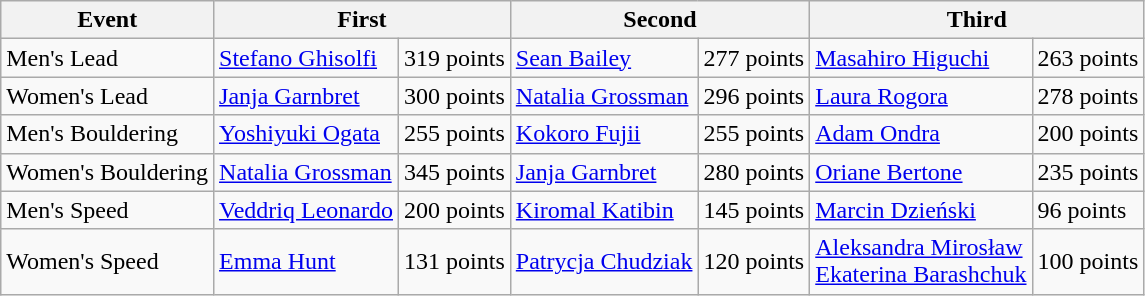<table class="wikitable">
<tr>
<th>Event</th>
<th colspan="2">First</th>
<th colspan="2">Second</th>
<th colspan="2">Third</th>
</tr>
<tr>
<td>Men's Lead</td>
<td> <a href='#'>Stefano Ghisolfi</a></td>
<td>319 points</td>
<td> <a href='#'>Sean Bailey</a></td>
<td>277 points</td>
<td> <a href='#'>Masahiro Higuchi</a></td>
<td>263 points</td>
</tr>
<tr>
<td>Women's Lead</td>
<td> <a href='#'>Janja Garnbret</a></td>
<td>300 points</td>
<td> <a href='#'>Natalia Grossman</a></td>
<td>296 points</td>
<td> <a href='#'>Laura Rogora</a></td>
<td>278 points</td>
</tr>
<tr>
<td>Men's Bouldering</td>
<td> <a href='#'>Yoshiyuki Ogata</a></td>
<td>255 points</td>
<td> <a href='#'>Kokoro Fujii</a></td>
<td>255 points</td>
<td> <a href='#'>Adam Ondra</a></td>
<td>200 points</td>
</tr>
<tr>
<td>Women's Bouldering</td>
<td> <a href='#'>Natalia Grossman</a></td>
<td>345 points</td>
<td> <a href='#'>Janja Garnbret</a></td>
<td>280 points</td>
<td> <a href='#'>Oriane Bertone</a></td>
<td>235 points</td>
</tr>
<tr>
<td>Men's Speed</td>
<td> <a href='#'>Veddriq Leonardo</a></td>
<td>200 points</td>
<td> <a href='#'>Kiromal Katibin</a></td>
<td>145 points</td>
<td> <a href='#'>Marcin Dzieński</a></td>
<td>96 points</td>
</tr>
<tr>
<td>Women's Speed</td>
<td> <a href='#'>Emma Hunt</a></td>
<td>131 points</td>
<td> <a href='#'>Patrycja Chudziak</a></td>
<td>120 points</td>
<td> <a href='#'>Aleksandra Mirosław</a><br> <a href='#'>Ekaterina Barashchuk</a></td>
<td>100 points</td>
</tr>
</table>
